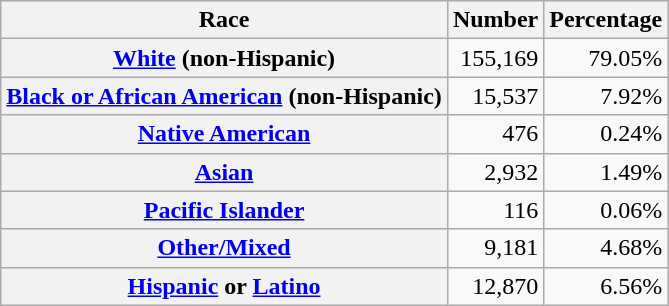<table class="wikitable" style="text-align:right">
<tr>
<th scope="col">Race</th>
<th scope="col">Number</th>
<th scope="col">Percentage</th>
</tr>
<tr>
<th scope="row"><a href='#'>White</a> (non-Hispanic)</th>
<td>155,169</td>
<td>79.05%</td>
</tr>
<tr>
<th scope="row"><a href='#'>Black or African American</a> (non-Hispanic)</th>
<td>15,537</td>
<td>7.92%</td>
</tr>
<tr>
<th scope="row"><a href='#'>Native American</a></th>
<td>476</td>
<td>0.24%</td>
</tr>
<tr>
<th scope="row"><a href='#'>Asian</a></th>
<td>2,932</td>
<td>1.49%</td>
</tr>
<tr>
<th scope="row"><a href='#'>Pacific Islander</a></th>
<td>116</td>
<td>0.06%</td>
</tr>
<tr>
<th scope="row"><a href='#'>Other/Mixed</a></th>
<td>9,181</td>
<td>4.68%</td>
</tr>
<tr>
<th scope="row"><a href='#'>Hispanic</a> or <a href='#'>Latino</a></th>
<td>12,870</td>
<td>6.56%</td>
</tr>
</table>
